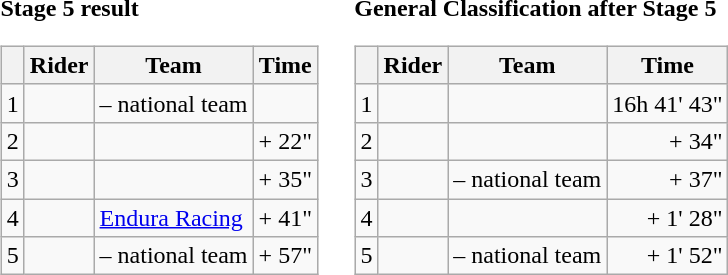<table>
<tr>
<td><strong>Stage 5 result</strong><br><table class="wikitable">
<tr>
<th></th>
<th>Rider</th>
<th>Team</th>
<th>Time</th>
</tr>
<tr>
<td>1</td>
<td></td>
<td> – national team</td>
<td align="right"></td>
</tr>
<tr>
<td>2</td>
<td></td>
<td></td>
<td align="right">+ 22"</td>
</tr>
<tr>
<td>3</td>
<td></td>
<td></td>
<td align="right">+ 35"</td>
</tr>
<tr>
<td>4</td>
<td></td>
<td><a href='#'>Endura Racing</a></td>
<td align="right">+ 41"</td>
</tr>
<tr>
<td>5</td>
<td></td>
<td> – national team</td>
<td align="right">+ 57"</td>
</tr>
</table>
</td>
<td></td>
<td><strong>General Classification after Stage 5</strong><br><table class="wikitable">
<tr>
<th></th>
<th>Rider</th>
<th>Team</th>
<th>Time</th>
</tr>
<tr>
<td>1</td>
<td></td>
<td></td>
<td align="right">16h 41' 43"</td>
</tr>
<tr>
<td>2</td>
<td></td>
<td></td>
<td align="right">+ 34"</td>
</tr>
<tr>
<td>3</td>
<td></td>
<td> – national team</td>
<td align="right">+ 37"</td>
</tr>
<tr>
<td>4</td>
<td></td>
<td></td>
<td align="right">+ 1' 28"</td>
</tr>
<tr>
<td>5</td>
<td></td>
<td> – national team</td>
<td align="right">+ 1' 52"</td>
</tr>
</table>
</td>
</tr>
</table>
